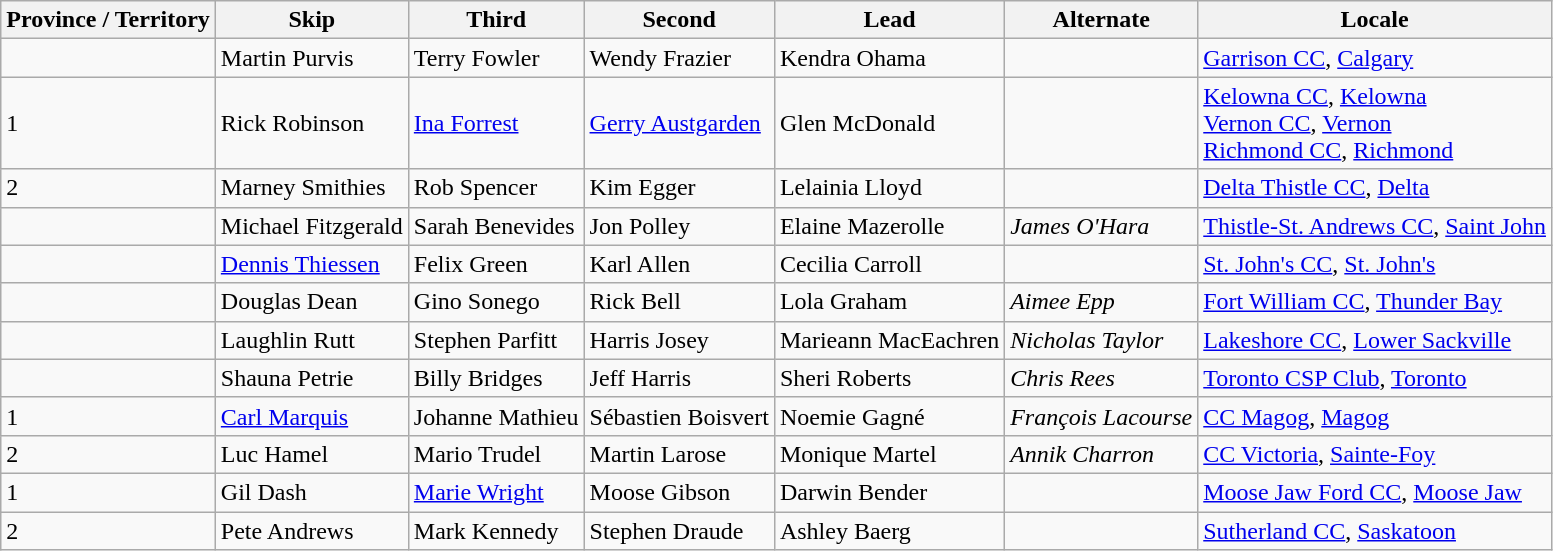<table class="wikitable">
<tr>
<th scope="col">Province / Territory</th>
<th scope="col">Skip</th>
<th scope="col">Third</th>
<th scope="col">Second</th>
<th scope="col">Lead</th>
<th scope="col">Alternate</th>
<th scope="col">Locale</th>
</tr>
<tr>
<td></td>
<td>Martin Purvis</td>
<td>Terry Fowler</td>
<td>Wendy Frazier</td>
<td>Kendra Ohama</td>
<td></td>
<td><a href='#'>Garrison CC</a>, <a href='#'>Calgary</a></td>
</tr>
<tr>
<td> 1</td>
<td>Rick Robinson</td>
<td><a href='#'>Ina Forrest</a></td>
<td><a href='#'>Gerry Austgarden</a></td>
<td>Glen McDonald</td>
<td></td>
<td><a href='#'>Kelowna CC</a>, <a href='#'>Kelowna</a> <br> <a href='#'>Vernon CC</a>, <a href='#'>Vernon</a> <br> <a href='#'>Richmond CC</a>, <a href='#'>Richmond</a></td>
</tr>
<tr>
<td> 2</td>
<td>Marney Smithies</td>
<td>Rob Spencer</td>
<td>Kim Egger</td>
<td>Lelainia Lloyd</td>
<td></td>
<td><a href='#'>Delta Thistle CC</a>, <a href='#'>Delta</a></td>
</tr>
<tr>
<td></td>
<td>Michael Fitzgerald</td>
<td>Sarah Benevides</td>
<td>Jon Polley</td>
<td>Elaine Mazerolle</td>
<td><em>James O'Hara</em></td>
<td><a href='#'>Thistle-St. Andrews CC</a>, <a href='#'>Saint John</a></td>
</tr>
<tr>
<td></td>
<td><a href='#'>Dennis Thiessen</a></td>
<td>Felix Green</td>
<td>Karl Allen</td>
<td>Cecilia Carroll</td>
<td></td>
<td><a href='#'>St. John's CC</a>, <a href='#'>St. John's</a></td>
</tr>
<tr>
<td></td>
<td>Douglas Dean</td>
<td>Gino Sonego</td>
<td>Rick Bell</td>
<td>Lola Graham</td>
<td><em>Aimee Epp</em></td>
<td><a href='#'>Fort William CC</a>, <a href='#'>Thunder Bay</a></td>
</tr>
<tr>
<td></td>
<td>Laughlin Rutt</td>
<td>Stephen Parfitt</td>
<td>Harris Josey</td>
<td>Marieann MacEachren</td>
<td><em>Nicholas Taylor</em></td>
<td><a href='#'>Lakeshore CC</a>, <a href='#'>Lower Sackville</a></td>
</tr>
<tr>
<td></td>
<td>Shauna Petrie</td>
<td>Billy Bridges</td>
<td>Jeff Harris</td>
<td>Sheri Roberts</td>
<td><em>Chris Rees</em></td>
<td><a href='#'>Toronto CSP Club</a>, <a href='#'>Toronto</a></td>
</tr>
<tr>
<td> 1</td>
<td><a href='#'>Carl Marquis</a></td>
<td>Johanne Mathieu</td>
<td>Sébastien Boisvert</td>
<td>Noemie Gagné</td>
<td><em>François Lacourse</em></td>
<td><a href='#'>CC Magog</a>, <a href='#'>Magog</a></td>
</tr>
<tr>
<td> 2</td>
<td>Luc Hamel</td>
<td>Mario Trudel</td>
<td>Martin Larose</td>
<td>Monique Martel</td>
<td><em>Annik Charron</em></td>
<td><a href='#'>CC Victoria</a>, <a href='#'>Sainte-Foy</a></td>
</tr>
<tr>
<td> 1</td>
<td>Gil Dash</td>
<td><a href='#'>Marie Wright</a></td>
<td>Moose Gibson</td>
<td>Darwin Bender</td>
<td></td>
<td><a href='#'>Moose Jaw Ford CC</a>, <a href='#'>Moose Jaw</a></td>
</tr>
<tr>
<td> 2</td>
<td>Pete Andrews</td>
<td>Mark Kennedy</td>
<td>Stephen Draude</td>
<td>Ashley Baerg</td>
<td></td>
<td><a href='#'>Sutherland CC</a>, <a href='#'>Saskatoon</a></td>
</tr>
</table>
